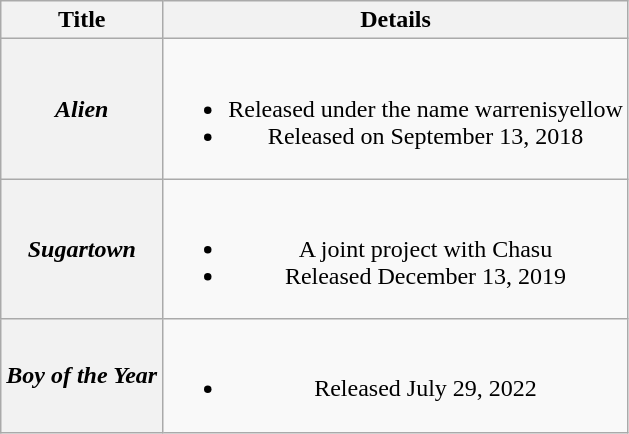<table class="wikitable plainrowheaders" style="text-align:center;">
<tr>
<th>Title</th>
<th>Details</th>
</tr>
<tr>
<th scope="row"><em>Alien</em></th>
<td><br><ul><li>Released under the name warrenisyellow</li><li>Released on September 13, 2018</li></ul></td>
</tr>
<tr>
<th scope="row"><em>Sugartown</em></th>
<td><br><ul><li>A joint project with Chasu</li><li>Released December 13, 2019</li></ul></td>
</tr>
<tr>
<th scope="row"><em>Boy of the Year</em></th>
<td><br><ul><li>Released July 29, 2022</li></ul></td>
</tr>
</table>
